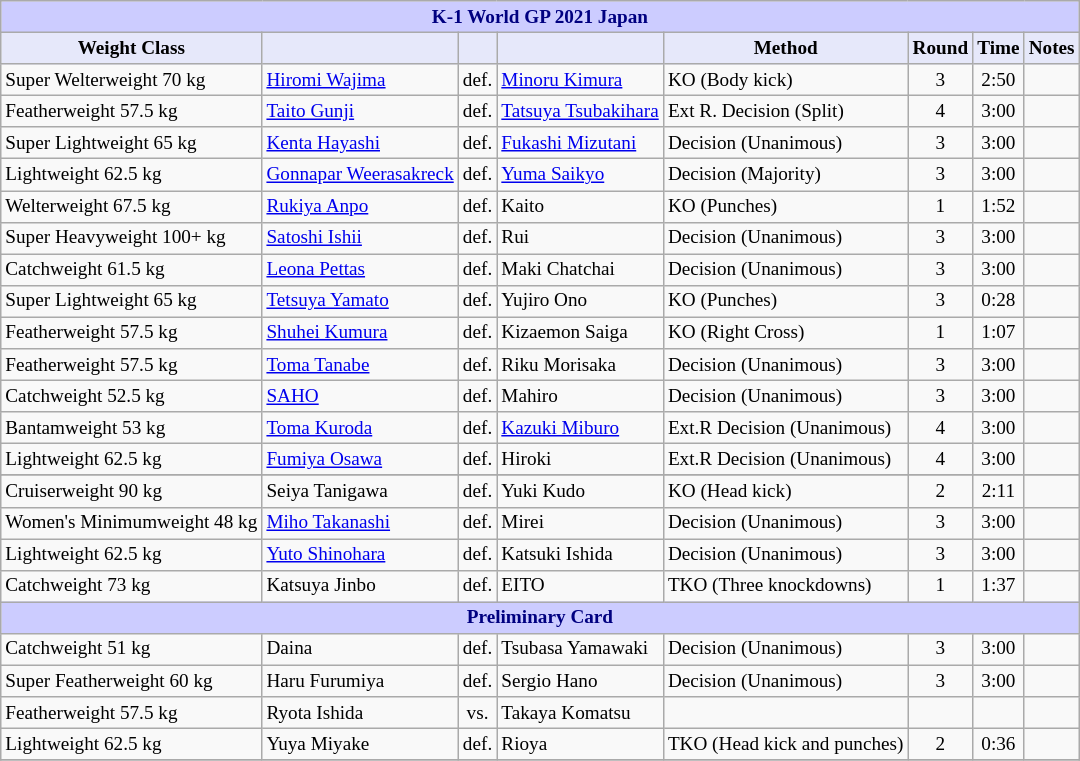<table class="wikitable" style="font-size: 80%;">
<tr>
<th colspan="8" style="background-color: #ccf; color: #000080; text-align: center;"><strong>K-1 World GP 2021 Japan</strong></th>
</tr>
<tr>
<th colspan="1" style="background-color: #E6E8FA; color: #000000; text-align: center;">Weight Class</th>
<th colspan="1" style="background-color: #E6E8FA; color: #000000; text-align: center;"></th>
<th colspan="1" style="background-color: #E6E8FA; color: #000000; text-align: center;"></th>
<th colspan="1" style="background-color: #E6E8FA; color: #000000; text-align: center;"></th>
<th colspan="1" style="background-color: #E6E8FA; color: #000000; text-align: center;">Method</th>
<th colspan="1" style="background-color: #E6E8FA; color: #000000; text-align: center;">Round</th>
<th colspan="1" style="background-color: #E6E8FA; color: #000000; text-align: center;">Time</th>
<th colspan="1" style="background-color: #E6E8FA; color: #000000; text-align: center;">Notes</th>
</tr>
<tr>
<td>Super Welterweight 70 kg</td>
<td> <a href='#'>Hiromi Wajima</a></td>
<td align=center>def.</td>
<td> <a href='#'>Minoru Kimura</a></td>
<td>KO (Body kick)</td>
<td align=center>3</td>
<td align=center>2:50</td>
<td></td>
</tr>
<tr>
<td>Featherweight 57.5 kg</td>
<td> <a href='#'>Taito Gunji</a></td>
<td align=center>def.</td>
<td> <a href='#'>Tatsuya Tsubakihara</a></td>
<td>Ext R. Decision (Split)</td>
<td align=center>4</td>
<td align=center>3:00</td>
<td></td>
</tr>
<tr>
<td>Super Lightweight 65 kg</td>
<td> <a href='#'>Kenta Hayashi</a></td>
<td align=center>def.</td>
<td> <a href='#'>Fukashi Mizutani</a></td>
<td>Decision (Unanimous)</td>
<td align=center>3</td>
<td align=center>3:00</td>
<td></td>
</tr>
<tr>
<td>Lightweight 62.5 kg</td>
<td> <a href='#'>Gonnapar Weerasakreck</a></td>
<td align=center>def.</td>
<td> <a href='#'>Yuma Saikyo</a></td>
<td>Decision (Majority)</td>
<td align=center>3</td>
<td align=center>3:00</td>
<td></td>
</tr>
<tr>
<td>Welterweight 67.5 kg</td>
<td> <a href='#'>Rukiya Anpo</a></td>
<td align=center>def.</td>
<td> Kaito</td>
<td>KO (Punches)</td>
<td align=center>1</td>
<td align=center>1:52</td>
<td></td>
</tr>
<tr>
<td>Super Heavyweight 100+ kg</td>
<td> <a href='#'>Satoshi Ishii</a></td>
<td align=center>def.</td>
<td> Rui</td>
<td>Decision (Unanimous)</td>
<td align=center>3</td>
<td align=center>3:00</td>
<td></td>
</tr>
<tr>
<td>Catchweight 61.5 kg</td>
<td> <a href='#'>Leona Pettas</a></td>
<td align=center>def.</td>
<td> Maki Chatchai</td>
<td>Decision (Unanimous)</td>
<td align=center>3</td>
<td align=center>3:00</td>
<td></td>
</tr>
<tr>
<td>Super Lightweight 65 kg</td>
<td> <a href='#'>Tetsuya Yamato</a></td>
<td align=center>def.</td>
<td> Yujiro Ono</td>
<td>KO (Punches)</td>
<td align=center>3</td>
<td align=center>0:28</td>
<td></td>
</tr>
<tr>
<td>Featherweight 57.5 kg</td>
<td> <a href='#'>Shuhei Kumura</a></td>
<td align=center>def.</td>
<td> Kizaemon Saiga</td>
<td>KO (Right Cross)</td>
<td align=center>1</td>
<td align=center>1:07</td>
<td></td>
</tr>
<tr>
<td>Featherweight 57.5 kg</td>
<td> <a href='#'>Toma Tanabe</a></td>
<td align=center>def.</td>
<td> Riku Morisaka</td>
<td>Decision (Unanimous)</td>
<td align=center>3</td>
<td align=center>3:00</td>
<td></td>
</tr>
<tr>
<td>Catchweight 52.5 kg</td>
<td> <a href='#'>SAHO</a></td>
<td align=center>def.</td>
<td> Mahiro</td>
<td>Decision (Unanimous)</td>
<td align=center>3</td>
<td align=center>3:00</td>
<td></td>
</tr>
<tr>
<td>Bantamweight 53 kg</td>
<td> <a href='#'>Toma Kuroda</a></td>
<td align=center>def.</td>
<td> <a href='#'>Kazuki Miburo</a></td>
<td>Ext.R Decision (Unanimous)</td>
<td align=center>4</td>
<td align=center>3:00</td>
<td></td>
</tr>
<tr>
<td>Lightweight 62.5 kg</td>
<td> <a href='#'>Fumiya Osawa</a></td>
<td align=center>def.</td>
<td> Hiroki</td>
<td>Ext.R Decision (Unanimous)</td>
<td align=center>4</td>
<td align=center>3:00</td>
<td></td>
</tr>
<tr>
</tr>
<tr>
<td>Cruiserweight 90 kg</td>
<td> Seiya Tanigawa</td>
<td align=center>def.</td>
<td> Yuki Kudo</td>
<td>KO (Head kick)</td>
<td align=center>2</td>
<td align=center>2:11</td>
<td></td>
</tr>
<tr>
<td>Women's Minimumweight 48 kg</td>
<td> <a href='#'>Miho Takanashi</a></td>
<td align=center>def.</td>
<td> Mirei</td>
<td>Decision (Unanimous)</td>
<td align=center>3</td>
<td align=center>3:00</td>
<td></td>
</tr>
<tr>
<td>Lightweight 62.5 kg</td>
<td> <a href='#'>Yuto Shinohara</a></td>
<td align=center>def.</td>
<td> Katsuki Ishida</td>
<td>Decision (Unanimous)</td>
<td align=center>3</td>
<td align=center>3:00</td>
<td></td>
</tr>
<tr>
<td>Catchweight 73 kg</td>
<td> Katsuya Jinbo</td>
<td align=center>def.</td>
<td> EITO</td>
<td>TKO (Three knockdowns)</td>
<td align=center>1</td>
<td align=center>1:37</td>
<td></td>
</tr>
<tr>
<th colspan="8" style="background-color: #ccf; color: #000080; text-align: center;"><strong>Preliminary Card</strong></th>
</tr>
<tr>
<td>Catchweight 51 kg</td>
<td> Daina</td>
<td align=center>def.</td>
<td> Tsubasa Yamawaki</td>
<td>Decision (Unanimous)</td>
<td align=center>3</td>
<td align=center>3:00</td>
<td></td>
</tr>
<tr>
<td>Super Featherweight 60 kg</td>
<td> Haru Furumiya</td>
<td align=center>def.</td>
<td> Sergio Hano</td>
<td>Decision (Unanimous)</td>
<td align=center>3</td>
<td align=center>3:00</td>
<td></td>
</tr>
<tr>
<td>Featherweight 57.5 kg</td>
<td> Ryota Ishida</td>
<td align=center>vs.</td>
<td> Takaya Komatsu</td>
<td></td>
<td align=center></td>
<td align=center></td>
<td></td>
</tr>
<tr>
<td>Lightweight 62.5 kg</td>
<td> Yuya Miyake</td>
<td align=center>def.</td>
<td> Rioya</td>
<td>TKO (Head kick and punches)</td>
<td align=center>2</td>
<td align=center>0:36</td>
<td></td>
</tr>
<tr>
</tr>
</table>
